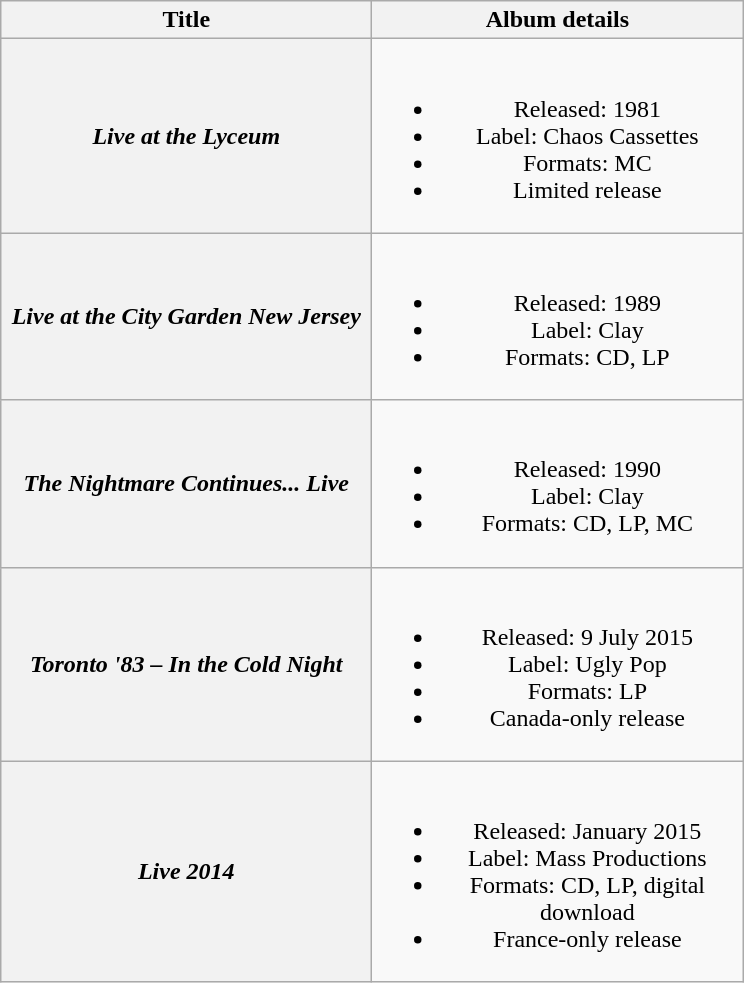<table class="wikitable plainrowheaders" style="text-align:center;">
<tr>
<th scope="col" style="width:15em;">Title</th>
<th scope="col" style="width:15em;">Album details</th>
</tr>
<tr>
<th scope="row"><em>Live at the Lyceum</em></th>
<td><br><ul><li>Released: 1981</li><li>Label: Chaos Cassettes</li><li>Formats: MC</li><li>Limited release</li></ul></td>
</tr>
<tr>
<th scope="row"><em>Live at the City Garden New Jersey</em></th>
<td><br><ul><li>Released: 1989</li><li>Label: Clay</li><li>Formats: CD, LP</li></ul></td>
</tr>
<tr>
<th scope="row"><em>The Nightmare Continues... Live</em></th>
<td><br><ul><li>Released: 1990</li><li>Label: Clay</li><li>Formats: CD, LP, MC</li></ul></td>
</tr>
<tr>
<th scope="row"><em>Toronto '83 – In the Cold Night</em></th>
<td><br><ul><li>Released: 9 July 2015</li><li>Label: Ugly Pop</li><li>Formats: LP</li><li>Canada-only release</li></ul></td>
</tr>
<tr>
<th scope="row"><em>Live 2014</em></th>
<td><br><ul><li>Released: January 2015</li><li>Label: Mass Productions</li><li>Formats: CD, LP, digital download</li><li>France-only release</li></ul></td>
</tr>
</table>
